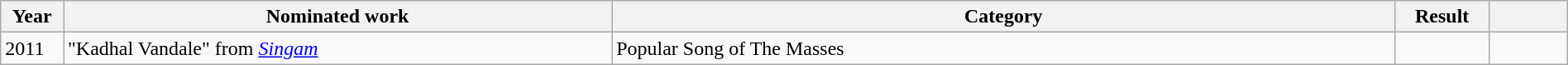<table class="wikitable" style="width:100%;">
<tr>
<th scope="col" style="width:4%;">Year</th>
<th scope="col" style="width:35%;">Nominated work</th>
<th scope="col" style="width:50%;">Category</th>
<th scope="col" style="width:6%;">Result</th>
<th scope="col" style="width:5%;"></th>
</tr>
<tr>
<td>2011</td>
<td>"Kadhal Vandale" from <em><a href='#'>Singam</a></em></td>
<td>Popular Song of The Masses</td>
<td></td>
<td></td>
</tr>
</table>
